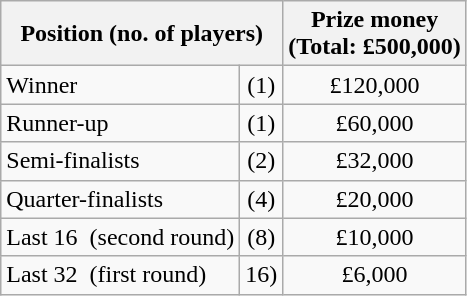<table class="wikitable">
<tr>
<th colspan=2>Position (no. of players)</th>
<th>Prize money<br>(Total: £500,000)</th>
</tr>
<tr>
<td>Winner</td>
<td align=center>(1)</td>
<td align=center>£120,000</td>
</tr>
<tr>
<td>Runner-up</td>
<td align=center>(1)</td>
<td align=center>£60,000</td>
</tr>
<tr>
<td>Semi-finalists</td>
<td align=center>(2)</td>
<td align=center>£32,000</td>
</tr>
<tr>
<td>Quarter-finalists</td>
<td align=center>(4)</td>
<td align=center>£20,000</td>
</tr>
<tr>
<td>Last 16  (second round)</td>
<td align=center>(8)</td>
<td align=center>£10,000</td>
</tr>
<tr>
<td>Last 32  (first round)</td>
<td align=center>16)</td>
<td align=center>£6,000</td>
</tr>
</table>
